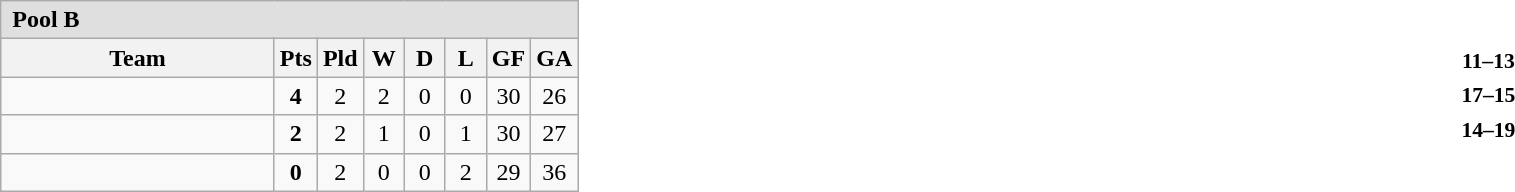<table cellpadding=0 cellspacing=0 width=100%>
<tr>
<td width=55%><br><table class="wikitable" style="text-align: center;">
<tr align=left style="background:#dfdfdf;">
<td colspan=8><strong> Pool B</strong></td>
</tr>
<tr>
<th width="175">Team</th>
<th width="20" abbr="Points">Pts</th>
<th width="20" abbr="Played">Pld</th>
<th width="20" abbr="Won">W</th>
<th width="20" abbr="Drawn">D</th>
<th width="20" abbr="Lost">L</th>
<th width="20" abbr="Points for">GF</th>
<th width="20" abbr="Points against">GA</th>
</tr>
<tr>
<td align=left></td>
<td><strong>4</strong></td>
<td>2</td>
<td>2</td>
<td>0</td>
<td>0</td>
<td>30</td>
<td>26</td>
</tr>
<tr>
<td align=left></td>
<td><strong>2</strong></td>
<td>2</td>
<td>1</td>
<td>0</td>
<td>1</td>
<td>30</td>
<td>27</td>
</tr>
<tr>
<td align=left></td>
<td><strong>0</strong></td>
<td>2</td>
<td>0</td>
<td>0</td>
<td>2</td>
<td>29</td>
<td>36</td>
</tr>
</table>
</td>
<td width=45%><br><table cellpadding=2 style=font-size:90% align=center>
<tr>
<td width=40% align=right></td>
<td align=center><strong>11–13</strong></td>
<td></td>
</tr>
<tr>
<td width=40% align=right></td>
<td align=center><strong>17–15</strong></td>
<td></td>
</tr>
<tr>
<td width=40% align=right></td>
<td align=center><strong>14–19</strong></td>
<td></td>
</tr>
</table>
</td>
</tr>
</table>
